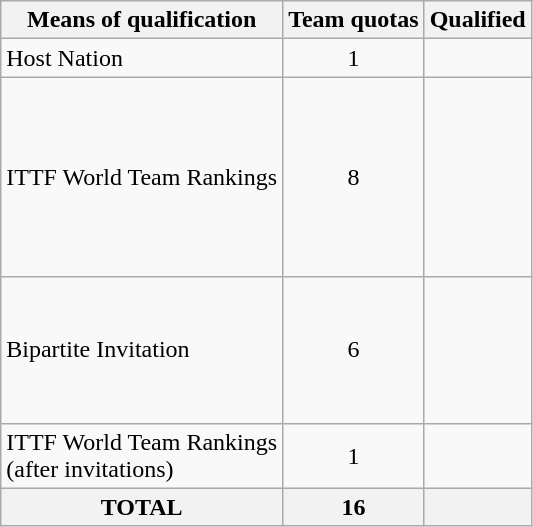<table class = "wikitable">
<tr>
<th>Means of qualification</th>
<th>Team quotas</th>
<th>Qualified</th>
</tr>
<tr>
<td>Host Nation</td>
<td align="center">1</td>
<td></td>
</tr>
<tr>
<td>ITTF World Team Rankings</td>
<td align="center">8</td>
<td><br><br><br><br><br><br><br></td>
</tr>
<tr>
<td>Bipartite Invitation</td>
<td align="center">6</td>
<td><br><br><br><br><br></td>
</tr>
<tr>
<td>ITTF World Team Rankings<br>(after invitations)</td>
<td align="center">1</td>
<td></td>
</tr>
<tr>
<th>TOTAL</th>
<th>16</th>
<th></th>
</tr>
</table>
